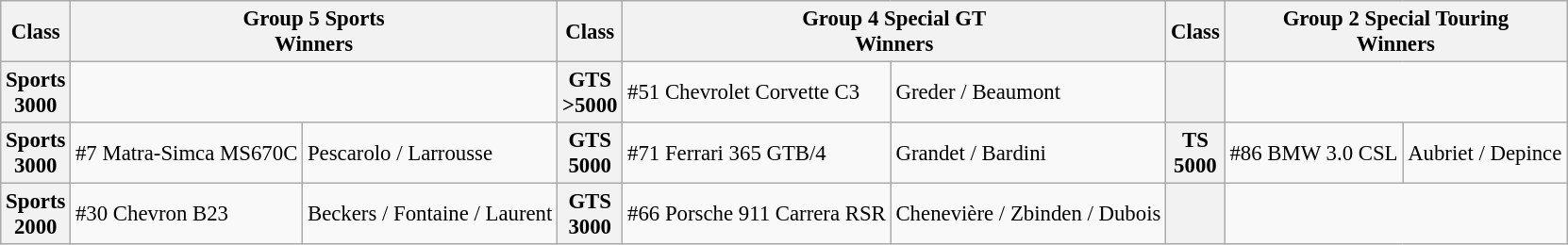<table class="wikitable" style="font-size: 95%">
<tr>
<th>Class</th>
<th colspan=2>Group 5 Sports<br>Winners</th>
<th>Class</th>
<th colspan=2>Group 4 Special GT<br>Winners</th>
<th>Class</th>
<th colspan=2>Group 2 Special Touring<br>Winners</th>
</tr>
<tr>
<th>Sports<br> 3000</th>
<td colspan=2></td>
<th>GTS<br> >5000</th>
<td>#51 Chevrolet Corvette C3</td>
<td>Greder / Beaumont</td>
<th></th>
<td colspan=2></td>
</tr>
<tr>
<th>Sports<br> 3000</th>
<td>#7 Matra-Simca MS670C</td>
<td>Pescarolo / Larrousse</td>
<th>GTS<br> 5000</th>
<td>#71 Ferrari 365 GTB/4</td>
<td>Grandet / Bardini</td>
<th>TS <br> 5000</th>
<td>#86 BMW 3.0 CSL</td>
<td>Aubriet / Depince</td>
</tr>
<tr>
<th>Sports<br> 2000</th>
<td>#30 Chevron B23</td>
<td>Beckers / Fontaine / Laurent</td>
<th>GTS <br> 3000</th>
<td>#66 Porsche 911 Carrera RSR</td>
<td>Chenevière / Zbinden / Dubois</td>
<th></th>
<td colspan=2></td>
</tr>
</table>
